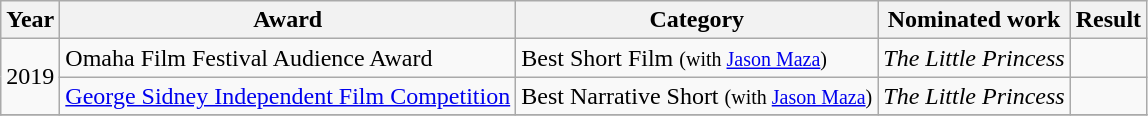<table class="wikitable sortable">
<tr>
<th>Year</th>
<th>Award</th>
<th>Category</th>
<th>Nominated work</th>
<th>Result</th>
</tr>
<tr>
<td rowspan="2">2019</td>
<td>Omaha Film Festival Audience Award</td>
<td>Best Short Film <small>(with <a href='#'>Jason Maza</a>)</small></td>
<td><em>The Little Princess</em></td>
<td></td>
</tr>
<tr>
<td><a href='#'>George Sidney Independent Film Competition</a></td>
<td>Best Narrative Short <small>(with <a href='#'>Jason Maza</a>)</small></td>
<td><em>The Little Princess</em></td>
<td></td>
</tr>
<tr>
</tr>
</table>
